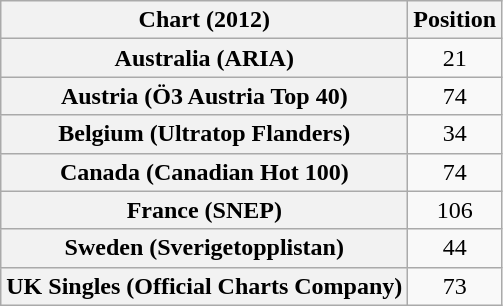<table class="wikitable sortable plainrowheaders">
<tr>
<th scope="col">Chart (2012)</th>
<th scope="col">Position</th>
</tr>
<tr>
<th scope="row">Australia (ARIA)</th>
<td style="text-align:center;">21</td>
</tr>
<tr>
<th scope="row">Austria (Ö3 Austria Top 40)</th>
<td style="text-align:center;">74</td>
</tr>
<tr>
<th scope="row">Belgium (Ultratop Flanders)</th>
<td style="text-align:center;">34</td>
</tr>
<tr>
<th scope="row">Canada (Canadian Hot 100)</th>
<td style="text-align:center;">74</td>
</tr>
<tr>
<th scope="row">France (SNEP)</th>
<td style="text-align:center;">106</td>
</tr>
<tr>
<th scope="row">Sweden (Sverigetopplistan)</th>
<td style="text-align:center;">44</td>
</tr>
<tr>
<th scope="row">UK Singles (Official Charts Company)</th>
<td style="text-align:center;">73</td>
</tr>
</table>
